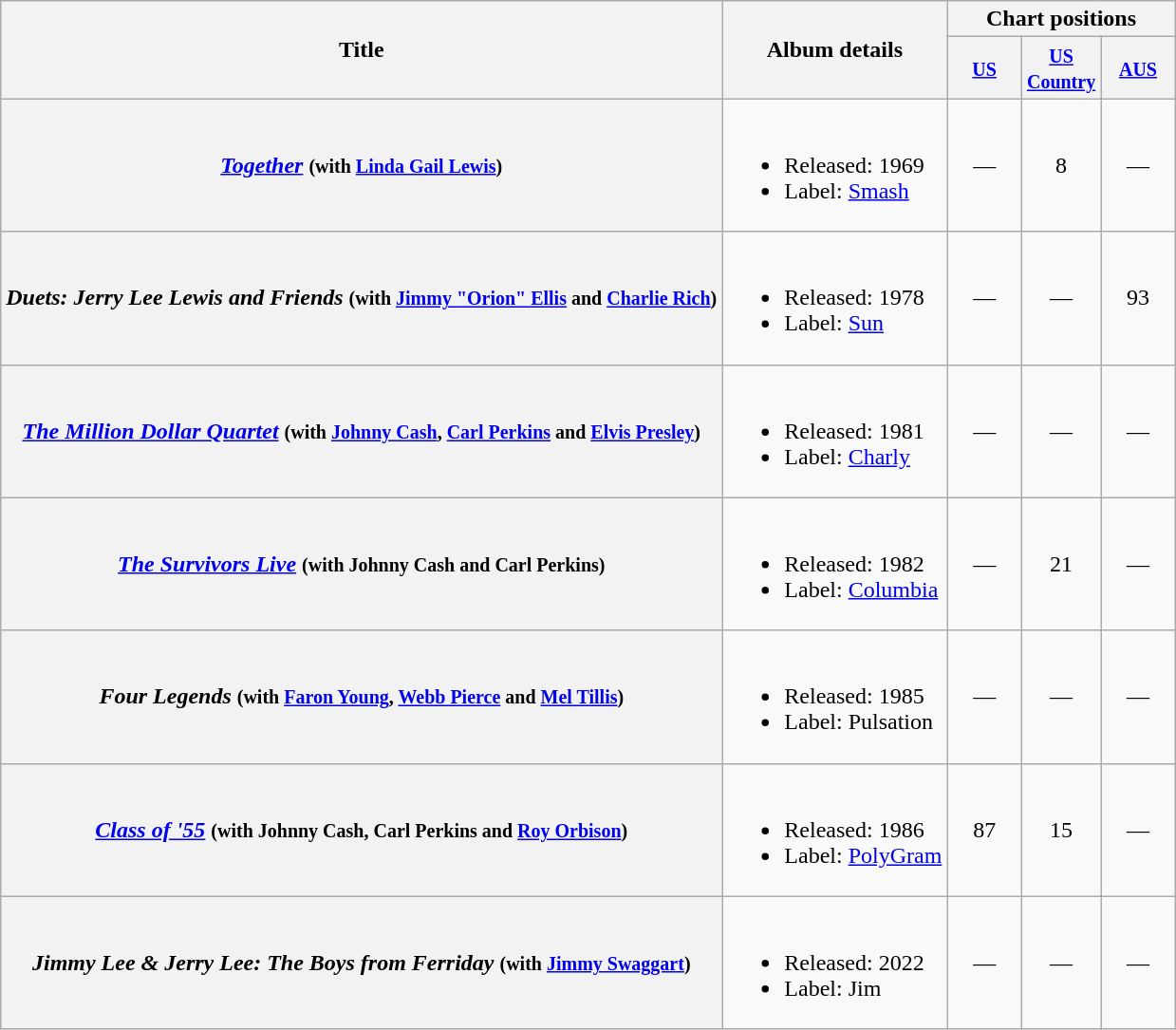<table class="wikitable plainrowheaders">
<tr>
<th rowspan="2">Title</th>
<th rowspan="2">Album details</th>
<th colspan="3">Chart positions</th>
</tr>
<tr>
<th width="45"><small><a href='#'>US</a></small></th>
<th width="45"><small><a href='#'>US Country</a></small></th>
<th width="45"><small><a href='#'>AUS</a></small></th>
</tr>
<tr>
<th scope="row"><em><a href='#'>Together</a></em> <small>(with <a href='#'>Linda Gail Lewis</a>)</small></th>
<td><br><ul><li>Released: 1969</li><li>Label: <a href='#'>Smash</a></li></ul></td>
<td align="center">—</td>
<td align="center">8</td>
<td align="center">—</td>
</tr>
<tr>
<th scope="row"><em>Duets: Jerry Lee Lewis and Friends</em> <small>(with <a href='#'>Jimmy "Orion" Ellis</a> and <a href='#'>Charlie Rich</a>)</small></th>
<td><br><ul><li>Released: 1978</li><li>Label: <a href='#'>Sun</a></li></ul></td>
<td align="center">—</td>
<td align="center">—</td>
<td align="center">93</td>
</tr>
<tr>
<th scope="row"><em><a href='#'>The Million Dollar Quartet</a></em> <small>(with <a href='#'>Johnny Cash</a>, <a href='#'>Carl Perkins</a> and <a href='#'>Elvis Presley</a>)</small></th>
<td><br><ul><li>Released: 1981</li><li>Label: <a href='#'>Charly</a></li></ul></td>
<td align="center">—</td>
<td align="center">—</td>
<td align="center">—</td>
</tr>
<tr>
<th scope="row"><em><a href='#'>The Survivors Live</a></em> <small>(with Johnny Cash and Carl Perkins)</small></th>
<td><br><ul><li>Released: 1982</li><li>Label: <a href='#'>Columbia</a></li></ul></td>
<td align="center">—</td>
<td align="center">21</td>
<td align="center">—</td>
</tr>
<tr>
<th scope="row"><em>Four Legends</em> <small>(with <a href='#'>Faron Young</a>, <a href='#'>Webb Pierce</a> and <a href='#'>Mel Tillis</a>)</small></th>
<td><br><ul><li>Released: 1985</li><li>Label: Pulsation</li></ul></td>
<td align="center">—</td>
<td align="center">—</td>
<td align="center">—</td>
</tr>
<tr>
<th scope="row"><em><a href='#'>Class of '55</a></em> <small>(with Johnny Cash, Carl Perkins and <a href='#'>Roy Orbison</a>)</small></th>
<td><br><ul><li>Released: 1986</li><li>Label: <a href='#'>PolyGram</a></li></ul></td>
<td align="center">87</td>
<td align="center">15</td>
<td align="center">—</td>
</tr>
<tr>
<th scope="row"><em>Jimmy Lee & Jerry Lee: The Boys from Ferriday</em> <small>(with <a href='#'>Jimmy Swaggart</a>)</small></th>
<td><br><ul><li>Released: 2022</li><li>Label: Jim</li></ul></td>
<td align="center">—</td>
<td align="center">—</td>
<td align="center">—</td>
</tr>
</table>
